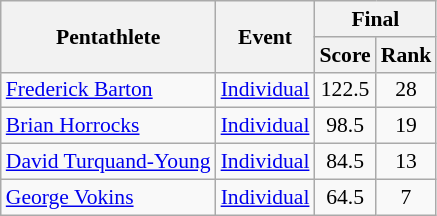<table class=wikitable style="font-size:90%">
<tr>
<th rowspan=2>Pentathlete</th>
<th rowspan=2>Event</th>
<th colspan=2>Final</th>
</tr>
<tr>
<th>Score</th>
<th>Rank</th>
</tr>
<tr>
<td><a href='#'>Frederick Barton</a></td>
<td><a href='#'>Individual</a></td>
<td align=center>122.5</td>
<td align=center>28</td>
</tr>
<tr>
<td><a href='#'>Brian Horrocks</a></td>
<td><a href='#'>Individual</a></td>
<td align=center>98.5</td>
<td align=center>19</td>
</tr>
<tr>
<td><a href='#'>David Turquand-Young</a></td>
<td><a href='#'>Individual</a></td>
<td align=center>84.5</td>
<td align=center>13</td>
</tr>
<tr>
<td><a href='#'>George Vokins</a></td>
<td><a href='#'>Individual</a></td>
<td align=center>64.5</td>
<td align=center>7</td>
</tr>
</table>
